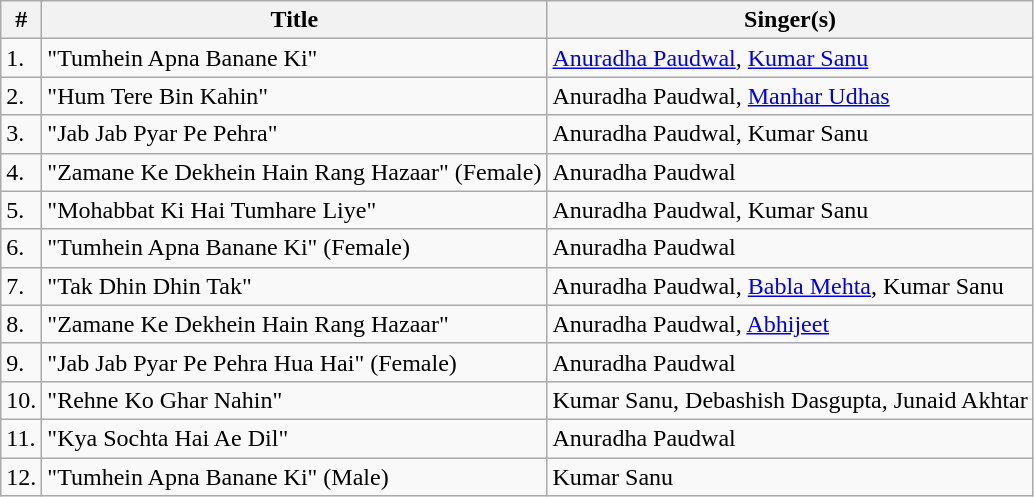<table class="wikitable sortable">
<tr>
<th>#</th>
<th>Title</th>
<th>Singer(s)</th>
</tr>
<tr>
<td>1.</td>
<td>"Tumhein Apna Banane Ki"</td>
<td><a href='#'>Anuradha Paudwal</a>, <a href='#'>Kumar Sanu</a></td>
</tr>
<tr>
<td>2.</td>
<td>"Hum Tere Bin Kahin"</td>
<td>Anuradha Paudwal, <a href='#'>Manhar Udhas</a></td>
</tr>
<tr>
<td>3.</td>
<td>"Jab Jab Pyar Pe Pehra"</td>
<td>Anuradha Paudwal, Kumar Sanu</td>
</tr>
<tr>
<td>4.</td>
<td>"Zamane Ke Dekhein Hain Rang Hazaar" (Female)</td>
<td>Anuradha Paudwal</td>
</tr>
<tr>
<td>5.</td>
<td>"Mohabbat Ki Hai Tumhare Liye"</td>
<td>Anuradha Paudwal, Kumar Sanu</td>
</tr>
<tr>
<td>6.</td>
<td>"Tumhein Apna Banane Ki" (Female)</td>
<td>Anuradha Paudwal</td>
</tr>
<tr>
<td>7.</td>
<td>"Tak Dhin Dhin Tak"</td>
<td>Anuradha Paudwal, <a href='#'>Babla Mehta</a>, Kumar Sanu</td>
</tr>
<tr>
<td>8.</td>
<td>"Zamane Ke Dekhein Hain Rang Hazaar"</td>
<td>Anuradha Paudwal, <a href='#'>Abhijeet</a></td>
</tr>
<tr>
<td>9.</td>
<td>"Jab Jab Pyar Pe Pehra Hua Hai" (Female)</td>
<td>Anuradha Paudwal</td>
</tr>
<tr>
<td>10.</td>
<td>"Rehne Ko Ghar Nahin"</td>
<td>Kumar Sanu, Debashish Dasgupta, Junaid Akhtar</td>
</tr>
<tr>
<td>11.</td>
<td>"Kya Sochta Hai Ae Dil"</td>
<td>Anuradha Paudwal</td>
</tr>
<tr>
<td>12.</td>
<td>"Tumhein Apna Banane Ki" (Male)</td>
<td>Kumar Sanu</td>
</tr>
</table>
